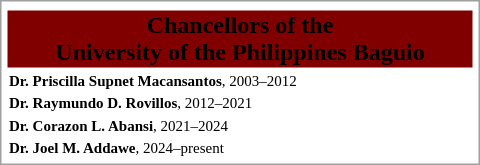<table style="float:right; margin:1em 1em 1em 1em; width:20em; border: 1px solid #a0a0a0; padding: 2px; bg-color=yellow; text-align:right;">
<tr style="text-align:center;">
</tr>
<tr bgcolor="#800000" align="center">
<td><span><strong>Chancellors of the<br>University of the Philippines Baguio</strong></span></td>
</tr>
<tr style="text-align:left; font-size:x-small;">
<td><strong>Dr. Priscilla Supnet Macansantos</strong>, 2003–2012</td>
</tr>
<tr style="text-align:left; font-size:x-small;">
<td><strong>Dr. Raymundo D. Rovillos</strong>, 2012–2021</td>
</tr>
<tr style="text-align:left; font-size:x-small;">
<td><strong>Dr. Corazon L. Abansi</strong>, 2021–2024</td>
</tr>
<tr style="text-align:left; font-size:x-small;">
<td><strong>Dr. Joel M. Addawe</strong>, 2024–present</td>
</tr>
</table>
